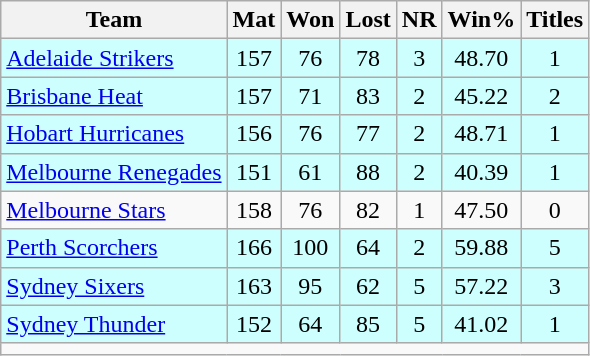<table class="wikitable" style="text-align:center">
<tr>
<th>Team</th>
<th>Mat</th>
<th>Won</th>
<th>Lost</th>
<th>NR</th>
<th>Win%</th>
<th>Titles</th>
</tr>
<tr style="background: #CDFFFF">
<td style="text-align:left"><a href='#'>Adelaide Strikers</a></td>
<td>157</td>
<td>76</td>
<td>78</td>
<td>3</td>
<td>48.70</td>
<td>1</td>
</tr>
<tr style="background: #CDFFFF">
<td style="text-align:left"><a href='#'>Brisbane Heat</a></td>
<td>157</td>
<td>71</td>
<td>83</td>
<td>2</td>
<td>45.22</td>
<td>2</td>
</tr>
<tr style="background: #CDFFFF">
<td style="text-align:left"><a href='#'>Hobart Hurricanes</a></td>
<td>156</td>
<td>76</td>
<td>77</td>
<td>2</td>
<td>48.71</td>
<td>1</td>
</tr>
<tr style="background: #CDFFFF">
<td style="text-align:left"><a href='#'>Melbourne Renegades</a></td>
<td>151</td>
<td>61</td>
<td>88</td>
<td>2</td>
<td>40.39</td>
<td>1</td>
</tr>
<tr>
<td style="text-align:left"><a href='#'>Melbourne Stars</a></td>
<td>158</td>
<td>76</td>
<td>82</td>
<td>1</td>
<td>47.50</td>
<td>0</td>
</tr>
<tr style="background: #CDFFFF">
<td style="text-align:left"><a href='#'>Perth Scorchers</a></td>
<td>166</td>
<td>100</td>
<td>64</td>
<td>2</td>
<td>59.88</td>
<td>5</td>
</tr>
<tr style="background: #CDFFFF">
<td style="text-align:left"><a href='#'>Sydney Sixers</a></td>
<td>163</td>
<td>95</td>
<td>62</td>
<td>5</td>
<td>57.22</td>
<td>3</td>
</tr>
<tr style="background: #CDFFFF">
<td style="text-align:left"><a href='#'>Sydney Thunder</a></td>
<td>152</td>
<td>64</td>
<td>85</td>
<td>5</td>
<td>41.02</td>
<td>1</td>
</tr>
<tr>
<td colspan="7"></td>
</tr>
</table>
